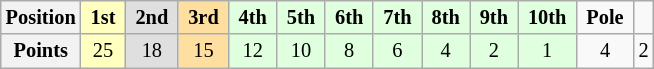<table class="wikitable" style="font-size:85%; text-align:center">
<tr>
<th>Position</th>
<td style="background:#ffffbf;"> <strong>1st</strong> </td>
<td style="background:#dfdfdf;"> <strong>2nd</strong> </td>
<td style="background:#ffdf9f;"> <strong>3rd</strong> </td>
<td style="background:#dfffdf;"> <strong>4th</strong> </td>
<td style="background:#dfffdf;"> <strong>5th</strong> </td>
<td style="background:#dfffdf;"> <strong>6th</strong> </td>
<td style="background:#dfffdf;"> <strong>7th</strong> </td>
<td style="background:#dfffdf;"> <strong>8th</strong> </td>
<td style="background:#dfffdf;"> <strong>9th</strong> </td>
<td style="background:#dfffdf;"> <strong>10th</strong> </td>
<td> <strong>Pole</strong> </td>
<td>  </td>
</tr>
<tr>
<th>Points</th>
<td style="background:#ffffbf;">25</td>
<td style="background:#dfdfdf;">18</td>
<td style="background:#ffdf9f;">15</td>
<td style="background:#dfffdf;">12</td>
<td style="background:#dfffdf;">10</td>
<td style="background:#dfffdf;">8</td>
<td style="background:#dfffdf;">6</td>
<td style="background:#dfffdf;">4</td>
<td style="background:#dfffdf;">2</td>
<td style="background:#dfffdf;">1</td>
<td>4</td>
<td>2</td>
</tr>
</table>
